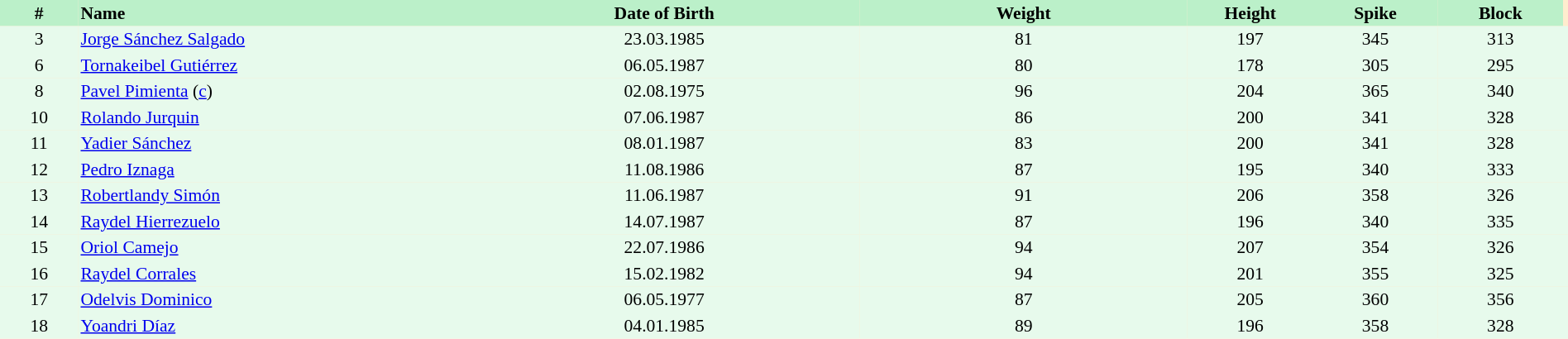<table border=0 cellpadding=2 cellspacing=0  |- bgcolor=#FFECCE style="text-align:center; font-size:90%;" width=100%>
<tr bgcolor=#BBF0C9>
<th width=5%>#</th>
<th width=25% align=left>Name</th>
<th width=25%>Date of Birth</th>
<th width=21%>Weight</th>
<th width=8%>Height</th>
<th width=8%>Spike</th>
<th width=8%>Block</th>
</tr>
<tr bgcolor=#E7FAEC>
<td>3</td>
<td align=left><a href='#'>Jorge Sánchez Salgado</a></td>
<td>23.03.1985</td>
<td>81</td>
<td>197</td>
<td>345</td>
<td>313</td>
<td></td>
</tr>
<tr bgcolor=#E7FAEC>
<td>6</td>
<td align=left><a href='#'>Tornakeibel Gutiérrez</a></td>
<td>06.05.1987</td>
<td>80</td>
<td>178</td>
<td>305</td>
<td>295</td>
<td></td>
</tr>
<tr bgcolor=#E7FAEC>
<td>8</td>
<td align=left><a href='#'>Pavel Pimienta</a> (<a href='#'>c</a>)</td>
<td>02.08.1975</td>
<td>96</td>
<td>204</td>
<td>365</td>
<td>340</td>
<td></td>
</tr>
<tr bgcolor=#E7FAEC>
<td>10</td>
<td align=left><a href='#'>Rolando Jurquin</a></td>
<td>07.06.1987</td>
<td>86</td>
<td>200</td>
<td>341</td>
<td>328</td>
<td></td>
</tr>
<tr bgcolor=#E7FAEC>
<td>11</td>
<td align=left><a href='#'>Yadier Sánchez</a></td>
<td>08.01.1987</td>
<td>83</td>
<td>200</td>
<td>341</td>
<td>328</td>
<td></td>
</tr>
<tr bgcolor=#E7FAEC>
<td>12</td>
<td align=left><a href='#'>Pedro Iznaga</a></td>
<td>11.08.1986</td>
<td>87</td>
<td>195</td>
<td>340</td>
<td>333</td>
<td></td>
</tr>
<tr bgcolor=#E7FAEC>
<td>13</td>
<td align=left><a href='#'>Robertlandy Simón</a></td>
<td>11.06.1987</td>
<td>91</td>
<td>206</td>
<td>358</td>
<td>326</td>
<td></td>
</tr>
<tr bgcolor=#E7FAEC>
<td>14</td>
<td align=left><a href='#'>Raydel Hierrezuelo</a></td>
<td>14.07.1987</td>
<td>87</td>
<td>196</td>
<td>340</td>
<td>335</td>
<td></td>
</tr>
<tr bgcolor=#E7FAEC>
<td>15</td>
<td align=left><a href='#'>Oriol Camejo</a></td>
<td>22.07.1986</td>
<td>94</td>
<td>207</td>
<td>354</td>
<td>326</td>
<td></td>
</tr>
<tr bgcolor=#E7FAEC>
<td>16</td>
<td align=left><a href='#'>Raydel Corrales</a></td>
<td>15.02.1982</td>
<td>94</td>
<td>201</td>
<td>355</td>
<td>325</td>
<td></td>
</tr>
<tr bgcolor=#E7FAEC>
<td>17</td>
<td align=left><a href='#'>Odelvis Dominico</a></td>
<td>06.05.1977</td>
<td>87</td>
<td>205</td>
<td>360</td>
<td>356</td>
<td></td>
</tr>
<tr bgcolor=#E7FAEC>
<td>18</td>
<td align=left><a href='#'>Yoandri Díaz</a></td>
<td>04.01.1985</td>
<td>89</td>
<td>196</td>
<td>358</td>
<td>328</td>
<td></td>
</tr>
</table>
